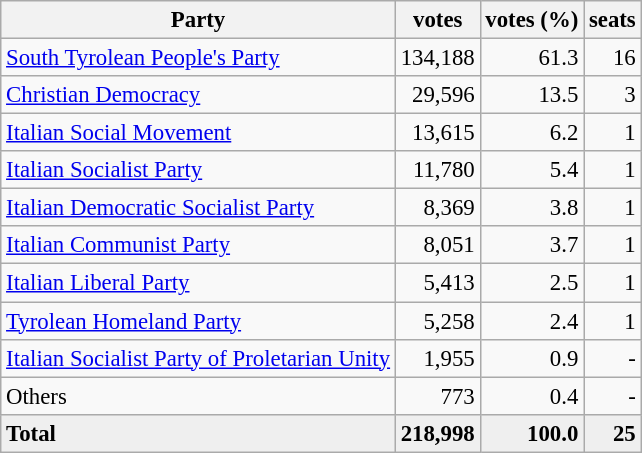<table class="wikitable" style="font-size:95%; text-align:right;">
<tr>
<th>Party</th>
<th>votes</th>
<th>votes (%)</th>
<th>seats</th>
</tr>
<tr>
<td align=left><a href='#'>South Tyrolean People's Party</a></td>
<td>134,188</td>
<td>61.3</td>
<td>16</td>
</tr>
<tr>
<td align=left><a href='#'>Christian Democracy</a></td>
<td>29,596</td>
<td>13.5</td>
<td>3</td>
</tr>
<tr>
<td align=left><a href='#'>Italian Social Movement</a></td>
<td>13,615</td>
<td>6.2</td>
<td>1</td>
</tr>
<tr>
<td align=left><a href='#'>Italian Socialist Party</a></td>
<td>11,780</td>
<td>5.4</td>
<td>1</td>
</tr>
<tr>
<td align=left><a href='#'>Italian Democratic Socialist Party</a></td>
<td>8,369</td>
<td>3.8</td>
<td>1</td>
</tr>
<tr>
<td align=left><a href='#'>Italian Communist Party</a></td>
<td>8,051</td>
<td>3.7</td>
<td>1</td>
</tr>
<tr>
<td align=left><a href='#'>Italian Liberal Party</a></td>
<td>5,413</td>
<td>2.5</td>
<td>1</td>
</tr>
<tr>
<td align=left><a href='#'>Tyrolean Homeland Party</a></td>
<td>5,258</td>
<td>2.4</td>
<td>1</td>
</tr>
<tr>
<td align=left><a href='#'>Italian Socialist Party of Proletarian Unity</a></td>
<td>1,955</td>
<td>0.9</td>
<td>-</td>
</tr>
<tr>
<td align=left>Others</td>
<td>773</td>
<td>0.4</td>
<td>-</td>
</tr>
<tr bgcolor="EFEFEF">
<td align=left><strong>Total</strong></td>
<td><strong>218,998</strong></td>
<td><strong>100.0</strong></td>
<td><strong>25</strong></td>
</tr>
</table>
